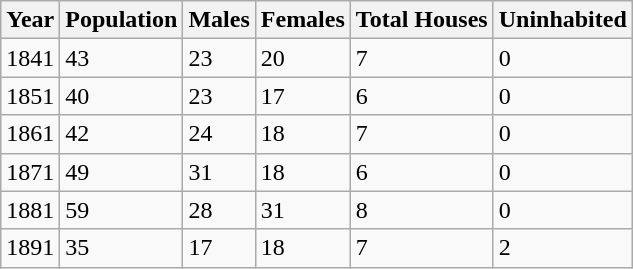<table class="wikitable">
<tr>
<th>Year</th>
<th>Population</th>
<th>Males</th>
<th>Females</th>
<th>Total Houses</th>
<th>Uninhabited</th>
</tr>
<tr>
<td>1841</td>
<td>43</td>
<td>23</td>
<td>20</td>
<td>7</td>
<td>0</td>
</tr>
<tr>
<td>1851</td>
<td>40</td>
<td>23</td>
<td>17</td>
<td>6</td>
<td>0</td>
</tr>
<tr>
<td>1861</td>
<td>42</td>
<td>24</td>
<td>18</td>
<td>7</td>
<td>0</td>
</tr>
<tr>
<td>1871</td>
<td>49</td>
<td>31</td>
<td>18</td>
<td>6</td>
<td>0</td>
</tr>
<tr>
<td>1881</td>
<td>59</td>
<td>28</td>
<td>31</td>
<td>8</td>
<td>0</td>
</tr>
<tr>
<td>1891</td>
<td>35</td>
<td>17</td>
<td>18</td>
<td>7</td>
<td>2</td>
</tr>
</table>
